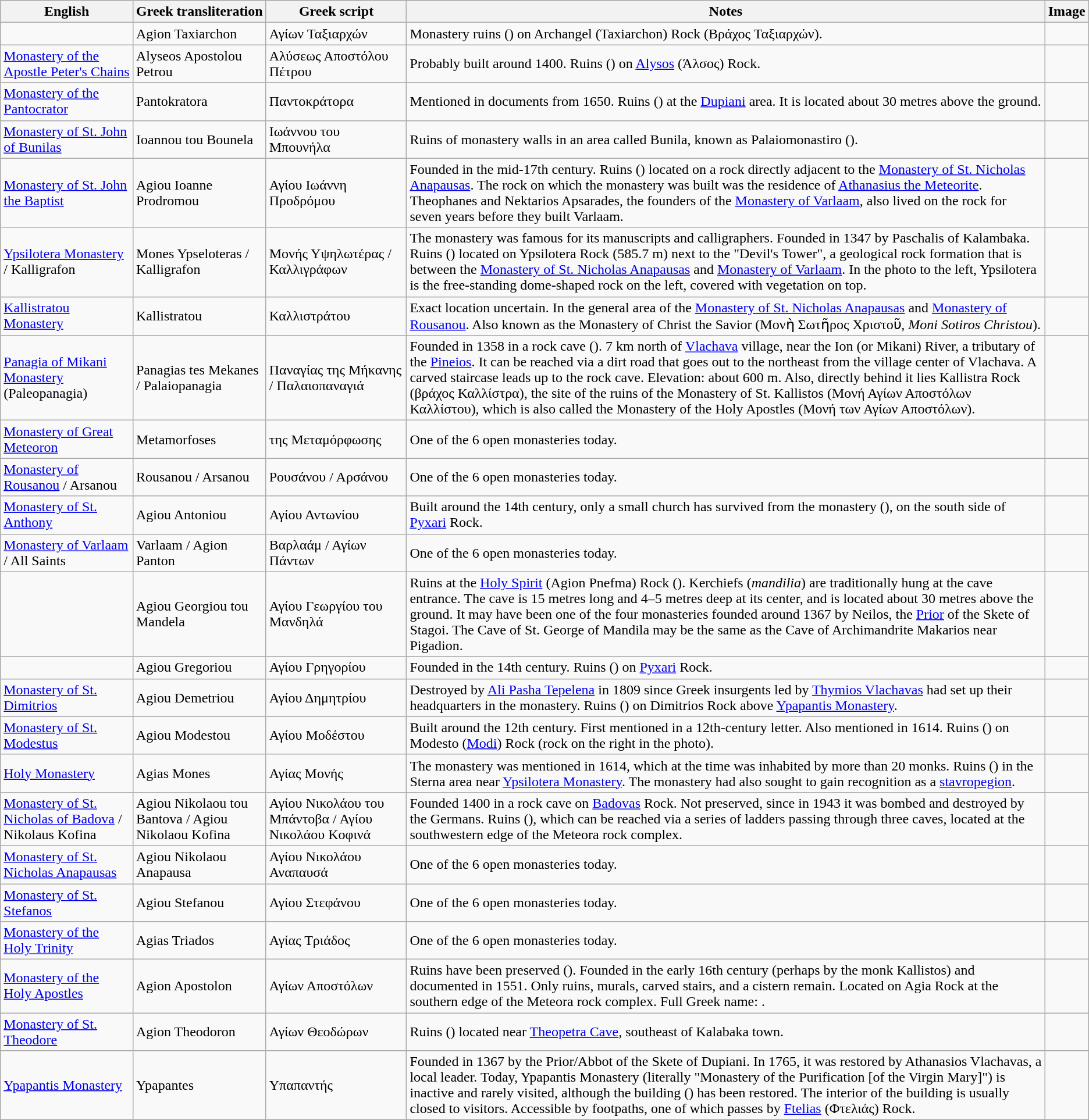<table class="wikitable sortable">
<tr>
<th>English</th>
<th>Greek transliteration</th>
<th>Greek script</th>
<th>Notes</th>
<th>Image</th>
</tr>
<tr>
<td></td>
<td>Agion Taxiarchon</td>
<td>Αγίων Ταξιαρχών</td>
<td>Monastery ruins () on Archangel (Taxiarchon) Rock (Βράχος Ταξιαρχών).</td>
<td></td>
</tr>
<tr>
<td><a href='#'>Monastery of the Apostle Peter's Chains</a></td>
<td>Alyseos Apostolou Petrou</td>
<td>Αλύσεως Αποστόλου Πέτρου</td>
<td>Probably built around 1400. Ruins () on <a href='#'>Alysos</a> (Άλσος) Rock.</td>
<td></td>
</tr>
<tr>
<td><a href='#'>Monastery of the Pantocrator</a></td>
<td>Pantokratora</td>
<td>Παντοκράτορα</td>
<td>Mentioned in documents from 1650. Ruins () at the <a href='#'>Dupiani</a> area. It is located about 30 metres above the ground.</td>
<td></td>
</tr>
<tr>
<td><a href='#'>Monastery of St. John of Bunilas</a></td>
<td>Ioannou tou Bounela</td>
<td>Ιωάννου του Μπουνήλα</td>
<td>Ruins of monastery walls in an area called Bunila, known as Palaiomonastiro ().</td>
<td></td>
</tr>
<tr>
<td><a href='#'>Monastery of St. John the Baptist</a></td>
<td>Agiou Ioanne Prodromou</td>
<td>Αγίου Ιωάννη Προδρόμου</td>
<td>Founded in the mid-17th century. Ruins () located on a rock directly adjacent to the <a href='#'>Monastery of St. Nicholas Anapausas</a>. The rock on which the monastery was built was the residence of <a href='#'>Athanasius the Meteorite</a>. Theophanes and Nektarios Apsarades, the founders of the <a href='#'>Monastery of Varlaam</a>, also lived on the rock for seven years before they built Varlaam.</td>
<td></td>
</tr>
<tr>
<td><a href='#'>Ypsilotera Monastery</a> / Kalligrafon</td>
<td>Mones Ypseloteras / Kalligrafon</td>
<td>Μονής Υψηλωτέρας / Καλλιγράφων</td>
<td>The monastery was famous for its manuscripts and calligraphers. Founded in 1347 by Paschalis of Kalambaka. Ruins () located on Ypsilotera Rock (585.7 m) next to the "Devil's Tower", a geological rock formation that is between the <a href='#'>Monastery of St. Nicholas Anapausas</a> and <a href='#'>Monastery of Varlaam</a>. In the photo to the left, Ypsilotera is the free-standing dome-shaped rock on the left, covered with vegetation on top.</td>
<td></td>
</tr>
<tr>
<td><a href='#'>Kallistratou Monastery</a></td>
<td>Kallistratou</td>
<td>Καλλιστράτου</td>
<td>Exact location uncertain. In the general area of the <a href='#'>Monastery of St. Nicholas Anapausas</a> and <a href='#'>Monastery of Rousanou</a>. Also known as the Monastery of Christ the Savior (Μονὴ Σωτῆρος Χριστοῦ, <em>Moni Sotiros Christou</em>).</td>
<td></td>
</tr>
<tr>
<td><a href='#'>Panagia of Mikani Monastery</a> (Paleopanagia)</td>
<td>Panagias tes Mekanes / Palaiopanagia</td>
<td>Παναγίας της Μήκανης / Παλαιοπαναγιά</td>
<td>Founded in 1358 in a rock cave (). 7 km north of <a href='#'>Vlachava</a> village, near the Ion (or Mikani) River, a tributary of the <a href='#'>Pineios</a>. It can be reached via a dirt road that goes out to the northeast from the village center of Vlachava. A carved staircase leads up to the rock cave. Elevation: about 600 m. Also, directly behind it lies Kallistra Rock (βράχος Καλλίστρα), the site of the ruins of the Monastery of St. Kallistos (Μονή Αγίων Αποστόλων Καλλίστου), which is also called the Monastery of the Holy Apostles (Μονή των Αγίων Αποστόλων).</td>
<td></td>
</tr>
<tr>
<td><a href='#'>Monastery of Great Meteoron</a></td>
<td>Metamorfoses</td>
<td>της Μεταμόρφωσης</td>
<td>One of the 6 open monasteries today.</td>
<td></td>
</tr>
<tr>
<td><a href='#'>Monastery of Rousanou</a> / Arsanou</td>
<td>Rousanou / Arsanou</td>
<td>Ρουσάνου / Αρσάνου</td>
<td>One of the 6 open monasteries today.</td>
<td></td>
</tr>
<tr>
<td><a href='#'>Monastery of St. Anthony</a></td>
<td>Agiou Antoniou</td>
<td>Αγίου Αντωνίου</td>
<td>Built around the 14th century, only a small church has survived from the monastery (), on the south side of <a href='#'>Pyxari</a> Rock.</td>
<td></td>
</tr>
<tr>
<td><a href='#'>Monastery of Varlaam</a> / All Saints</td>
<td>Varlaam / Agion Panton</td>
<td>Βαρλαάμ / Αγίων Πάντων</td>
<td>One of the 6 open monasteries today.</td>
<td></td>
</tr>
<tr>
<td></td>
<td>Agiou Georgiou tou Mandela</td>
<td>Αγίου Γεωργίου του Μανδηλά</td>
<td>Ruins at the <a href='#'>Holy Spirit</a> (Agion Pnefma) Rock (). Kerchiefs (<em>mandilia</em>) are traditionally hung at the cave entrance. The cave is 15 metres long and 4–5 metres deep at its center, and is located about 30 metres above the ground. It may have been one of the four monasteries founded around 1367 by Neilos, the <a href='#'>Prior</a> of the Skete of Stagoi. The Cave of St. George of Mandila may be the same as the Cave of Archimandrite Makarios near Pigadion.</td>
<td></td>
</tr>
<tr>
<td></td>
<td>Agiou Gregoriou</td>
<td>Αγίου Γρηγορίου</td>
<td>Founded in the 14th century. Ruins () on <a href='#'>Pyxari</a> Rock.</td>
<td></td>
</tr>
<tr>
<td><a href='#'>Monastery of St. Dimitrios</a></td>
<td>Agiou Demetriou</td>
<td>Αγίου Δημητρίου</td>
<td>Destroyed by <a href='#'>Ali Pasha Tepelena</a> in 1809 since Greek insurgents led by <a href='#'>Thymios Vlachavas</a> had set up their headquarters in the monastery. Ruins () on Dimitrios Rock above <a href='#'>Ypapantis Monastery</a>.</td>
<td></td>
</tr>
<tr>
<td><a href='#'>Monastery of St. Modestus</a></td>
<td>Agiou Modestou</td>
<td>Αγίου Μοδέστου</td>
<td>Built around the 12th century. First mentioned in a 12th-century letter. Also mentioned in 1614. Ruins () on Modesto (<a href='#'>Modi</a>) Rock (rock on the right in the photo).</td>
<td></td>
</tr>
<tr>
<td><a href='#'>Holy Monastery</a></td>
<td>Agias Mones</td>
<td>Αγίας Μονής</td>
<td>The monastery was mentioned in 1614, which at the time was inhabited by more than 20 monks. Ruins () in the Sterna area near <a href='#'>Ypsilotera Monastery</a>. The monastery had also sought to gain recognition as a <a href='#'>stavropegion</a>.</td>
<td></td>
</tr>
<tr>
<td><a href='#'>Monastery of St. Nicholas of Badova</a> / Nikolaus Kofina</td>
<td>Agiou Nikolaou tou Bantova / Agiou Nikolaou Kofina</td>
<td>Αγίου Νικολάου του Μπάντοβα / Αγίου Νικολάου Κοφινά</td>
<td>Founded  1400 in a rock cave on <a href='#'>Badovas</a> Rock. Not preserved, since in 1943 it was bombed and destroyed by the Germans. Ruins (), which can be reached via a series of ladders passing through three caves, located at the southwestern edge of the Meteora rock complex.</td>
<td></td>
</tr>
<tr>
<td><a href='#'>Monastery of St. Nicholas Anapausas</a></td>
<td>Agiou Nikolaou Anapausa</td>
<td>Αγίου Νικολάου Αναπαυσά</td>
<td>One of the 6 open monasteries today.</td>
<td></td>
</tr>
<tr>
<td><a href='#'>Monastery of St. Stefanos</a></td>
<td>Agiou Stefanou</td>
<td>Αγίου Στεφάνου</td>
<td>One of the 6 open monasteries today.</td>
<td></td>
</tr>
<tr>
<td><a href='#'>Monastery of the Holy Trinity</a></td>
<td>Agias Triados</td>
<td>Αγίας Τριάδος</td>
<td>One of the 6 open monasteries today.</td>
<td></td>
</tr>
<tr>
<td><a href='#'>Monastery of the Holy Apostles</a></td>
<td>Agion Apostolon</td>
<td>Αγίων Αποστόλων</td>
<td>Ruins have been preserved (). Founded in the early 16th century (perhaps by the monk Kallistos) and documented in 1551. Only ruins, murals, carved stairs, and a cistern remain. Located on Agia Rock at the southern edge of the Meteora rock complex. Full Greek name: .</td>
<td></td>
</tr>
<tr>
<td><a href='#'>Monastery of St. Theodore</a></td>
<td>Agion Theodoron</td>
<td>Αγίων Θεοδώρων</td>
<td>Ruins () located near <a href='#'>Theopetra Cave</a>, southeast of Kalabaka town.</td>
<td></td>
</tr>
<tr>
<td><a href='#'>Ypapantis Monastery</a></td>
<td>Ypapantes</td>
<td>Υπαπαντής</td>
<td>Founded in 1367 by the Prior/Abbot of the Skete of Dupiani. In 1765, it was restored by Athanasios Vlachavas, a local leader. Today, Ypapantis Monastery (literally "Monastery of the Purification [of the Virgin Mary]") is inactive and rarely visited, although the building () has been restored. The interior of the building is usually closed to visitors. Accessible by footpaths, one of which passes by <a href='#'>Ftelias</a> (Φτελιάς) Rock.</td>
<td></td>
</tr>
</table>
